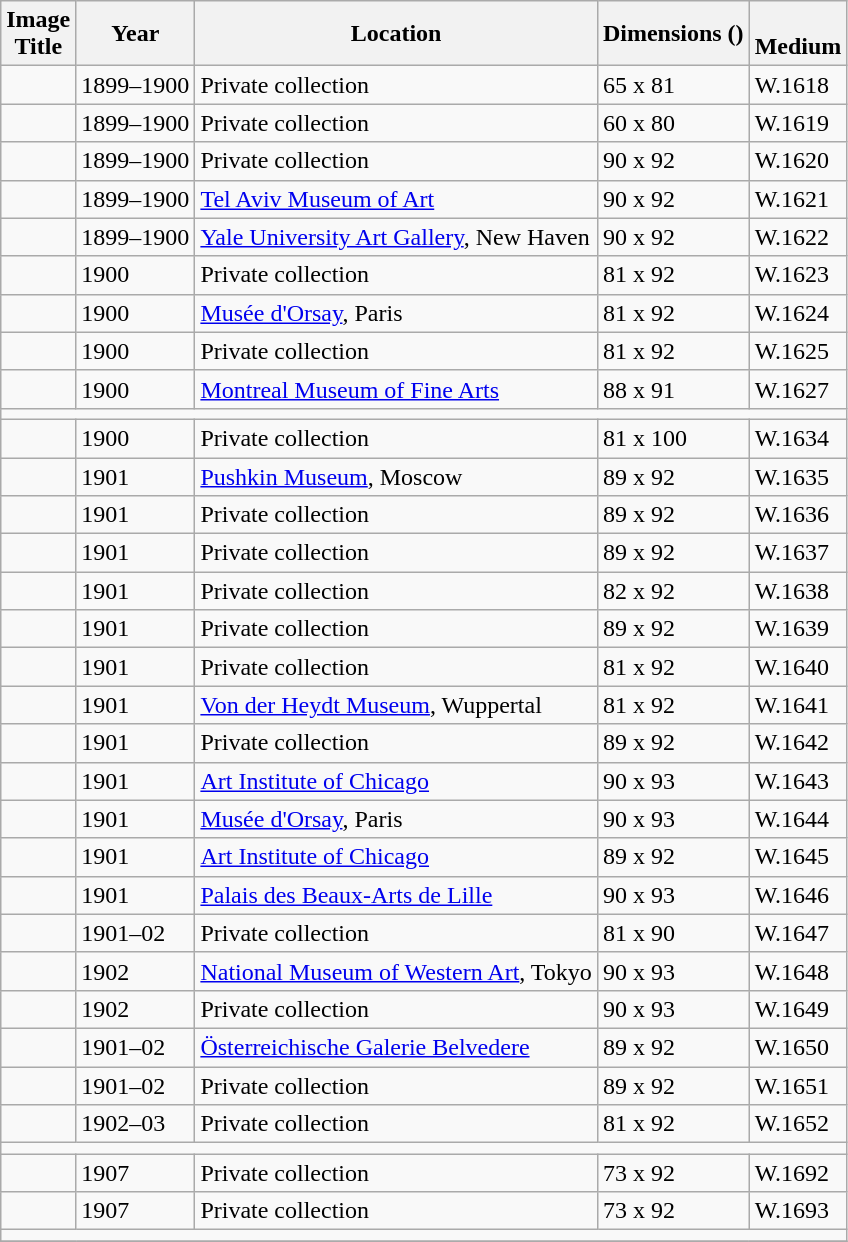<table class="sortable wikitable" style="margin-left:0.5em; text-align:left">
<tr>
<th>Image<br>Title</th>
<th>Year</th>
<th>Location</th>
<th>Dimensions ()</th>
<th><br>Medium</th>
</tr>
<tr>
<td></td>
<td>1899–1900</td>
<td>Private collection</td>
<td>65 x 81</td>
<td>W.1618</td>
</tr>
<tr>
<td></td>
<td>1899–1900</td>
<td>Private collection</td>
<td>60 x 80</td>
<td>W.1619</td>
</tr>
<tr>
<td></td>
<td>1899–1900</td>
<td>Private collection</td>
<td>90 x 92</td>
<td>W.1620</td>
</tr>
<tr>
<td></td>
<td>1899–1900</td>
<td><a href='#'>Tel Aviv Museum of Art</a></td>
<td>90 x 92</td>
<td>W.1621</td>
</tr>
<tr>
<td></td>
<td>1899–1900</td>
<td><a href='#'>Yale University Art Gallery</a>, New Haven</td>
<td>90 x 92</td>
<td>W.1622</td>
</tr>
<tr>
<td></td>
<td>1900</td>
<td>Private collection</td>
<td>81 x 92</td>
<td>W.1623</td>
</tr>
<tr>
<td></td>
<td>1900</td>
<td><a href='#'>Musée d'Orsay</a>, Paris</td>
<td>81 x 92</td>
<td>W.1624</td>
</tr>
<tr>
<td></td>
<td>1900</td>
<td>Private collection</td>
<td>81 x 92</td>
<td>W.1625</td>
</tr>
<tr>
<td></td>
<td>1900</td>
<td><a href='#'>Montreal Museum of Fine Arts</a></td>
<td>88 x 91</td>
<td>W.1627</td>
</tr>
<tr>
<td colspan="6"></td>
</tr>
<tr>
<td></td>
<td>1900</td>
<td>Private collection</td>
<td>81 x 100</td>
<td>W.1634</td>
</tr>
<tr>
<td></td>
<td>1901</td>
<td><a href='#'>Pushkin Museum</a>, Moscow</td>
<td>89 x 92</td>
<td>W.1635</td>
</tr>
<tr>
<td></td>
<td>1901</td>
<td>Private collection</td>
<td>89 x 92</td>
<td>W.1636</td>
</tr>
<tr>
<td></td>
<td>1901</td>
<td>Private collection</td>
<td>89 x 92</td>
<td>W.1637</td>
</tr>
<tr>
<td></td>
<td>1901</td>
<td>Private collection</td>
<td>82 x 92</td>
<td>W.1638</td>
</tr>
<tr>
<td></td>
<td>1901</td>
<td>Private collection</td>
<td>89 x 92</td>
<td>W.1639</td>
</tr>
<tr>
<td></td>
<td>1901</td>
<td>Private collection</td>
<td>81 x 92</td>
<td>W.1640</td>
</tr>
<tr>
<td></td>
<td>1901</td>
<td><a href='#'>Von der Heydt Museum</a>, Wuppertal</td>
<td>81 x 92</td>
<td>W.1641</td>
</tr>
<tr>
<td></td>
<td>1901</td>
<td>Private collection</td>
<td>89 x 92</td>
<td>W.1642</td>
</tr>
<tr>
<td></td>
<td>1901</td>
<td><a href='#'>Art Institute of Chicago</a></td>
<td>90 x 93</td>
<td>W.1643</td>
</tr>
<tr>
<td></td>
<td>1901</td>
<td><a href='#'>Musée d'Orsay</a>, Paris</td>
<td>90 x 93</td>
<td>W.1644</td>
</tr>
<tr>
<td></td>
<td>1901</td>
<td><a href='#'>Art Institute of Chicago</a></td>
<td>89 x 92</td>
<td>W.1645</td>
</tr>
<tr>
<td></td>
<td>1901</td>
<td><a href='#'>Palais des Beaux-Arts de Lille</a></td>
<td>90 x 93</td>
<td>W.1646</td>
</tr>
<tr>
<td></td>
<td>1901–02</td>
<td>Private collection</td>
<td>81 x 90</td>
<td>W.1647</td>
</tr>
<tr>
<td></td>
<td>1902</td>
<td><a href='#'>National Museum of Western Art</a>, Tokyo</td>
<td>90 x 93</td>
<td>W.1648</td>
</tr>
<tr>
<td></td>
<td>1902</td>
<td>Private collection</td>
<td>90 x 93</td>
<td>W.1649</td>
</tr>
<tr>
<td></td>
<td>1901–02</td>
<td><a href='#'>Österreichische Galerie Belvedere</a></td>
<td>89 x 92</td>
<td>W.1650</td>
</tr>
<tr>
<td></td>
<td>1901–02</td>
<td>Private collection</td>
<td>89 x 92</td>
<td>W.1651</td>
</tr>
<tr>
<td></td>
<td>1902–03</td>
<td>Private collection</td>
<td>81 x 92</td>
<td>W.1652</td>
</tr>
<tr>
<td colspan="6"></td>
</tr>
<tr>
<td></td>
<td>1907</td>
<td>Private collection</td>
<td>73 x 92</td>
<td>W.1692</td>
</tr>
<tr>
<td></td>
<td>1907</td>
<td>Private collection</td>
<td>73 x 92</td>
<td>W.1693</td>
</tr>
<tr>
<td colspan="6"></td>
</tr>
<tr>
</tr>
</table>
